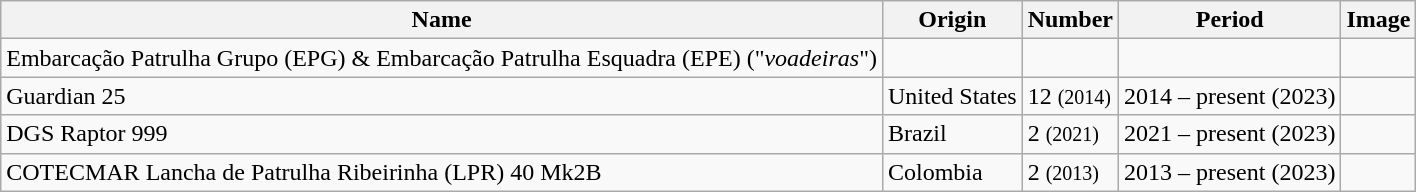<table class="wikitable mw-collapsible mw-collapsed">
<tr>
<th>Name</th>
<th>Origin</th>
<th>Number</th>
<th>Period</th>
<th>Image</th>
</tr>
<tr>
<td>Embarcação Patrulha Grupo (EPG) & Embarcação Patrulha Esquadra (EPE) ("<em>voadeiras</em>")</td>
<td></td>
<td></td>
<td></td>
<td><br></td>
</tr>
<tr>
<td>Guardian 25</td>
<td>United States</td>
<td>12 <small>(2014)</small></td>
<td>2014 – present (2023)</td>
<td></td>
</tr>
<tr>
<td>DGS Raptor 999</td>
<td>Brazil</td>
<td>2 <small>(2021)</small></td>
<td>2021 – present (2023)</td>
<td></td>
</tr>
<tr>
<td>COTECMAR Lancha de Patrulha Ribeirinha (LPR) 40 Mk2B</td>
<td>Colombia</td>
<td>2 <small>(2013)</small></td>
<td>2013 – present (2023)</td>
<td><br></td>
</tr>
</table>
